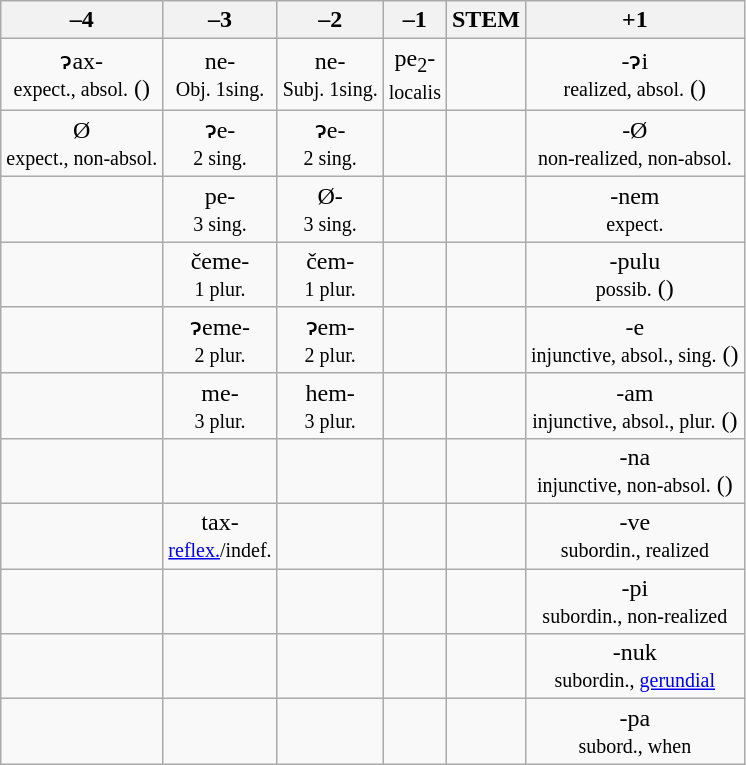<table class="wikitable">
<tr>
<th colspan=1>–4</th>
<th colspan=1>–3</th>
<th colspan=1>–2</th>
<th colspan=1>–1</th>
<th colspan=1>STEM</th>
<th colspan=1>+1</th>
</tr>
<tr align=center>
<td>ɂax- <br><small>expect., absol.</small> ()</td>
<td>ne- <br><small>Obj. 1sing.</small></td>
<td>ne- <br><small>Subj. 1sing.</small></td>
<td>pe<sub>2</sub>- <br><small>localis</small></td>
<td></td>
<td>-ɂi <br><small>realized, absol.</small> ()</td>
</tr>
<tr align=center>
<td>Ø <br><small>expect., non-absol.</small></td>
<td>ɂe- <br><small>2 sing.</small></td>
<td>ɂe- <br><small>2 sing.</small></td>
<td></td>
<td></td>
<td>-Ø <br><small>non-realized, non-absol.</small></td>
</tr>
<tr align=center>
<td></td>
<td>pe- <br><small>3 sing.</small></td>
<td>Ø- <br><small>3 sing.</small></td>
<td></td>
<td></td>
<td>-nem <br><small>expect.</small></td>
</tr>
<tr align=center>
<td></td>
<td>čeme- <br><small>1 plur.</small></td>
<td>čem- <br><small>1 plur.</small></td>
<td></td>
<td></td>
<td>-pulu <br><small>possib.</small> ()</td>
</tr>
<tr align=center>
<td></td>
<td>ɂeme- <br><small>2 plur.</small></td>
<td>ɂem- <br><small>2 plur.</small></td>
<td></td>
<td></td>
<td>-e <br><small>injunctive, absol., sing.</small> ()</td>
</tr>
<tr align=center>
<td></td>
<td>me- <br><small>3 plur.</small></td>
<td>hem- <br><small>3 plur.</small></td>
<td></td>
<td></td>
<td>-am <br><small>injunctive, absol., plur.</small> ()</td>
</tr>
<tr align=center>
<td></td>
<td></td>
<td></td>
<td></td>
<td></td>
<td>-na <br><small>injunctive, non-absol.</small> ()</td>
</tr>
<tr align=center>
<td></td>
<td>tax- <br><small><a href='#'>reflex.</a>/indef.</small></td>
<td></td>
<td></td>
<td></td>
<td>-ve <br><small>subordin., realized</small></td>
</tr>
<tr align=center>
<td></td>
<td></td>
<td></td>
<td></td>
<td></td>
<td>-pi <br><small>subordin., non-realized</small></td>
</tr>
<tr align=center>
<td></td>
<td></td>
<td></td>
<td></td>
<td></td>
<td>-nuk <br><small>subordin., <a href='#'>gerundial</a></small></td>
</tr>
<tr align=center>
<td></td>
<td></td>
<td></td>
<td></td>
<td></td>
<td>-pa <br><small>subord., when</small></td>
</tr>
</table>
